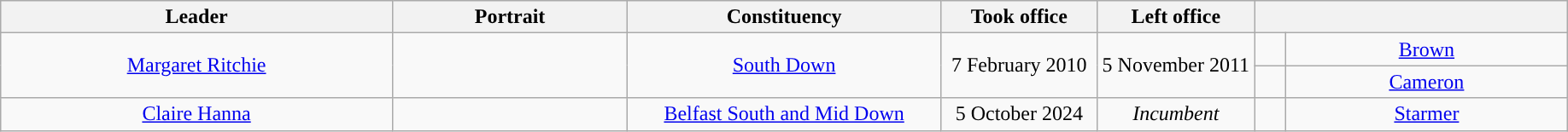<table class="wikitable" style="text-align:center">
<tr>
<th style="width:25%;">Leader<br></th>
<th width=60>Portrait</th>
<th style="width:20%;">Constituency</th>
<th style="width:10%;">Took office</th>
<th style="width:10%;">Left office</th>
<th colspan="2" style="width:20%;"></th>
</tr>
<tr>
<td rowspan=2><a href='#'>Margaret Ritchie</a><br></td>
<td rowspan=2></td>
<td rowspan=2><a href='#'>South Down</a></td>
<td rowspan=2>7 February 2010</td>
<td rowspan=2>5 November 2011</td>
<td style="background-color: "></td>
<td><a href='#'>Brown</a></td>
</tr>
<tr>
<td style="background-color: "></td>
<td><a href='#'>Cameron</a></td>
</tr>
<tr>
<td><a href='#'>Claire Hanna</a><br></td>
<td></td>
<td><a href='#'>Belfast South and Mid Down</a></td>
<td>5 October 2024</td>
<td><em>Incumbent</em></td>
<td style="background-color: "></td>
<td><a href='#'>Starmer</a></td>
</tr>
</table>
